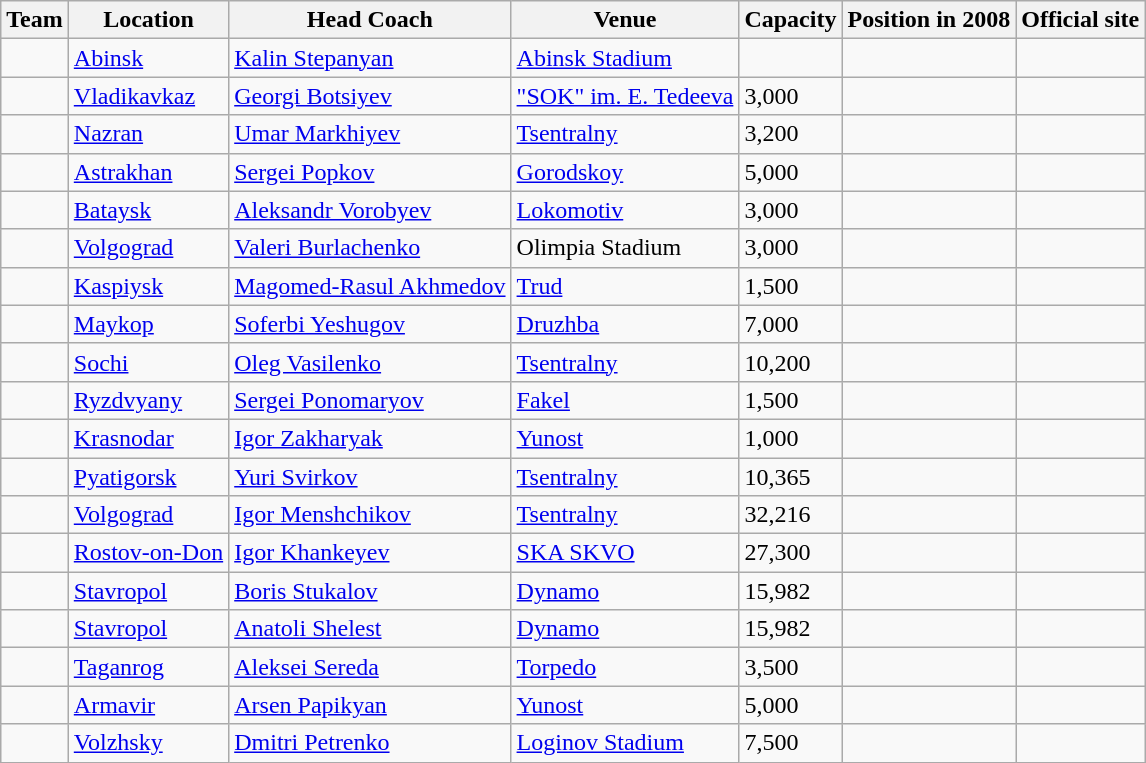<table class="wikitable sortable" style="clear: both;">
<tr>
<th>Team</th>
<th>Location</th>
<th>Head Coach</th>
<th>Venue</th>
<th>Capacity</th>
<th>Position in 2008</th>
<th>Official site</th>
</tr>
<tr>
<td></td>
<td><a href='#'>Abinsk</a></td>
<td> <a href='#'>Kalin Stepanyan</a></td>
<td><a href='#'>Abinsk Stadium</a></td>
<td></td>
<td></td>
<td></td>
</tr>
<tr>
<td></td>
<td><a href='#'>Vladikavkaz</a></td>
<td> <a href='#'>Georgi Botsiyev</a></td>
<td><a href='#'>"SOK" im. E. Tedeeva</a></td>
<td>3,000</td>
<td></td>
<td></td>
</tr>
<tr>
<td></td>
<td><a href='#'>Nazran</a></td>
<td> <a href='#'>Umar Markhiyev</a></td>
<td><a href='#'>Tsentralny</a></td>
<td>3,200</td>
<td></td>
<td></td>
</tr>
<tr>
<td></td>
<td><a href='#'>Astrakhan</a></td>
<td> <a href='#'>Sergei Popkov</a></td>
<td><a href='#'>Gorodskoy</a></td>
<td>5,000</td>
<td></td>
<td></td>
</tr>
<tr>
<td></td>
<td><a href='#'>Bataysk</a></td>
<td> <a href='#'>Aleksandr Vorobyev</a></td>
<td><a href='#'>Lokomotiv</a></td>
<td>3,000</td>
<td></td>
<td></td>
</tr>
<tr>
<td></td>
<td><a href='#'>Volgograd</a></td>
<td> <a href='#'>Valeri Burlachenko</a></td>
<td>Olimpia Stadium</td>
<td>3,000</td>
<td></td>
<td></td>
</tr>
<tr>
<td></td>
<td><a href='#'>Kaspiysk</a></td>
<td> <a href='#'>Magomed-Rasul Akhmedov</a></td>
<td><a href='#'>Trud</a></td>
<td>1,500</td>
<td></td>
<td></td>
</tr>
<tr>
<td></td>
<td><a href='#'>Maykop</a></td>
<td> <a href='#'>Soferbi Yeshugov</a></td>
<td><a href='#'>Druzhba</a></td>
<td>7,000</td>
<td></td>
<td></td>
</tr>
<tr>
<td></td>
<td><a href='#'>Sochi</a></td>
<td> <a href='#'>Oleg Vasilenko</a></td>
<td><a href='#'>Tsentralny</a></td>
<td>10,200</td>
<td></td>
<td></td>
</tr>
<tr>
<td></td>
<td><a href='#'>Ryzdvyany</a></td>
<td> <a href='#'>Sergei Ponomaryov</a></td>
<td><a href='#'>Fakel</a></td>
<td>1,500</td>
<td></td>
<td></td>
</tr>
<tr>
<td></td>
<td><a href='#'>Krasnodar</a></td>
<td> <a href='#'>Igor Zakharyak</a></td>
<td><a href='#'>Yunost</a></td>
<td>1,000</td>
<td></td>
<td></td>
</tr>
<tr>
<td></td>
<td><a href='#'>Pyatigorsk</a></td>
<td> <a href='#'>Yuri Svirkov</a></td>
<td><a href='#'>Tsentralny</a></td>
<td>10,365</td>
<td></td>
<td></td>
</tr>
<tr>
<td></td>
<td><a href='#'>Volgograd</a></td>
<td> <a href='#'>Igor Menshchikov</a></td>
<td><a href='#'>Tsentralny</a></td>
<td>32,216</td>
<td></td>
<td></td>
</tr>
<tr>
<td></td>
<td><a href='#'>Rostov-on-Don</a></td>
<td> <a href='#'>Igor Khankeyev</a></td>
<td><a href='#'>SKA SKVO</a></td>
<td>27,300</td>
<td></td>
<td></td>
</tr>
<tr>
<td></td>
<td><a href='#'>Stavropol</a></td>
<td> <a href='#'>Boris Stukalov</a></td>
<td><a href='#'>Dynamo</a></td>
<td>15,982</td>
<td></td>
<td></td>
</tr>
<tr>
<td></td>
<td><a href='#'>Stavropol</a></td>
<td> <a href='#'>Anatoli Shelest</a></td>
<td><a href='#'>Dynamo</a></td>
<td>15,982</td>
<td></td>
<td></td>
</tr>
<tr>
<td></td>
<td><a href='#'>Taganrog</a></td>
<td> <a href='#'>Aleksei Sereda</a></td>
<td><a href='#'>Torpedo</a></td>
<td>3,500</td>
<td></td>
<td></td>
</tr>
<tr>
<td></td>
<td><a href='#'>Armavir</a></td>
<td> <a href='#'>Arsen Papikyan</a></td>
<td><a href='#'>Yunost</a></td>
<td>5,000</td>
<td></td>
<td></td>
</tr>
<tr>
<td></td>
<td><a href='#'>Volzhsky</a></td>
<td> <a href='#'>Dmitri Petrenko</a></td>
<td><a href='#'>Loginov Stadium</a></td>
<td>7,500</td>
<td></td>
<td></td>
</tr>
</table>
